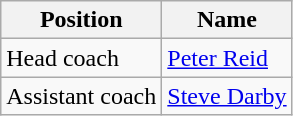<table class="wikitable">
<tr>
<th>Position</th>
<th>Name</th>
</tr>
<tr>
<td>Head coach</td>
<td> <a href='#'>Peter Reid</a></td>
</tr>
<tr>
<td>Assistant coach</td>
<td> <a href='#'>Steve Darby</a></td>
</tr>
</table>
